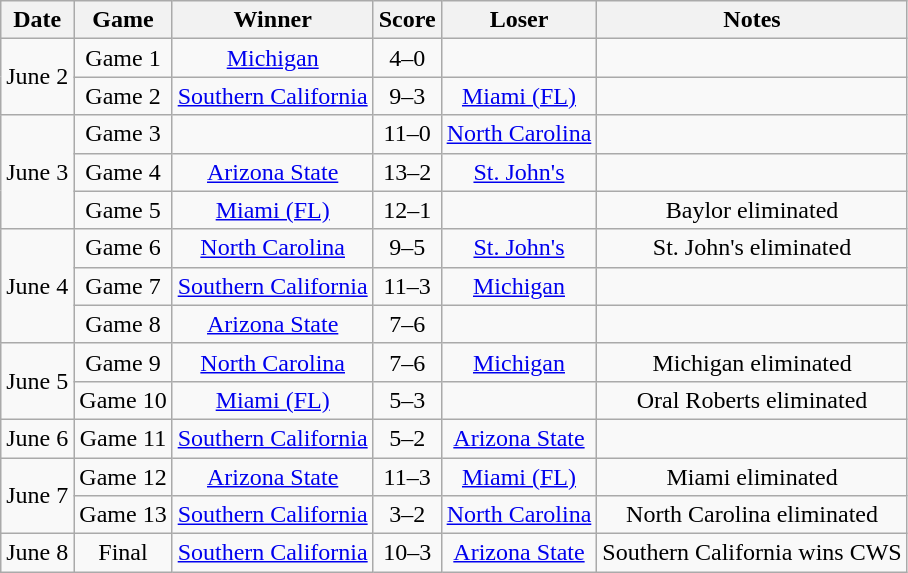<table class="wikitable">
<tr>
<th>Date</th>
<th>Game</th>
<th>Winner</th>
<th>Score</th>
<th>Loser</th>
<th>Notes</th>
</tr>
<tr align=center>
<td rowspan=2>June 2</td>
<td>Game 1</td>
<td><a href='#'>Michigan</a></td>
<td>4–0</td>
<td></td>
<td></td>
</tr>
<tr align=center>
<td>Game 2</td>
<td><a href='#'>Southern California</a></td>
<td>9–3</td>
<td><a href='#'>Miami (FL)</a></td>
<td></td>
</tr>
<tr align=center>
<td rowspan=3>June 3</td>
<td>Game 3</td>
<td></td>
<td>11–0</td>
<td><a href='#'>North Carolina</a></td>
<td></td>
</tr>
<tr align=center>
<td>Game 4</td>
<td><a href='#'>Arizona State</a></td>
<td>13–2</td>
<td><a href='#'>St. John's</a></td>
<td></td>
</tr>
<tr align=center>
<td>Game 5</td>
<td><a href='#'>Miami (FL)</a></td>
<td>12–1</td>
<td></td>
<td>Baylor eliminated</td>
</tr>
<tr align=center>
<td rowspan=3>June 4</td>
<td>Game 6</td>
<td><a href='#'>North Carolina</a></td>
<td>9–5</td>
<td><a href='#'>St. John's</a></td>
<td>St. John's eliminated</td>
</tr>
<tr align=center>
<td>Game 7</td>
<td><a href='#'>Southern California</a></td>
<td>11–3</td>
<td><a href='#'>Michigan</a></td>
<td></td>
</tr>
<tr align=center>
<td>Game 8</td>
<td><a href='#'>Arizona State</a></td>
<td>7–6</td>
<td></td>
<td></td>
</tr>
<tr align=center>
<td rowspan=2>June 5</td>
<td>Game 9</td>
<td><a href='#'>North Carolina</a></td>
<td>7–6</td>
<td><a href='#'>Michigan</a></td>
<td>Michigan eliminated</td>
</tr>
<tr align=center>
<td>Game 10</td>
<td><a href='#'>Miami (FL)</a></td>
<td>5–3</td>
<td></td>
<td>Oral Roberts eliminated</td>
</tr>
<tr align=center>
<td>June 6</td>
<td>Game 11</td>
<td><a href='#'>Southern California</a></td>
<td>5–2</td>
<td><a href='#'>Arizona State</a></td>
<td></td>
</tr>
<tr align=center>
<td rowspan=2>June 7</td>
<td>Game 12</td>
<td><a href='#'>Arizona State</a></td>
<td>11–3</td>
<td><a href='#'>Miami (FL)</a></td>
<td>Miami eliminated</td>
</tr>
<tr align=center>
<td>Game 13</td>
<td><a href='#'>Southern California</a></td>
<td>3–2</td>
<td><a href='#'>North Carolina</a></td>
<td>North Carolina eliminated</td>
</tr>
<tr align=center>
<td>June 8</td>
<td>Final</td>
<td><a href='#'>Southern California</a></td>
<td>10–3</td>
<td><a href='#'>Arizona State</a></td>
<td>Southern California wins CWS</td>
</tr>
</table>
